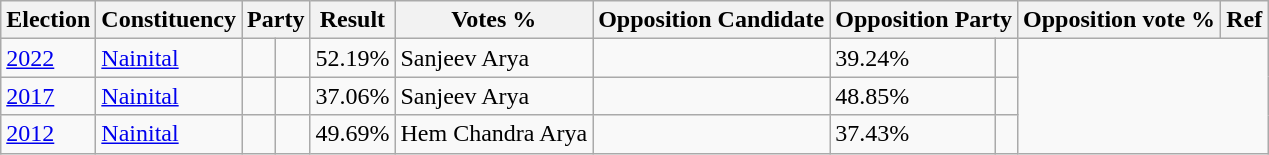<table class="wikitable sortable">
<tr>
<th>Election</th>
<th>Constituency</th>
<th colspan="2">Party</th>
<th>Result</th>
<th>Votes %</th>
<th>Opposition Candidate</th>
<th colspan="2">Opposition Party</th>
<th>Opposition vote %</th>
<th>Ref</th>
</tr>
<tr>
<td><a href='#'>2022</a></td>
<td><a href='#'>Nainital</a></td>
<td></td>
<td></td>
<td>52.19%</td>
<td>Sanjeev Arya</td>
<td></td>
<td>39.24%</td>
<td></td>
</tr>
<tr>
<td><a href='#'>2017</a></td>
<td><a href='#'>Nainital</a></td>
<td></td>
<td></td>
<td>37.06%</td>
<td>Sanjeev Arya</td>
<td></td>
<td>48.85%</td>
<td></td>
</tr>
<tr>
<td><a href='#'>2012</a></td>
<td><a href='#'>Nainital</a></td>
<td></td>
<td></td>
<td>49.69%</td>
<td>Hem Chandra Arya</td>
<td></td>
<td>37.43%</td>
<td></td>
</tr>
</table>
